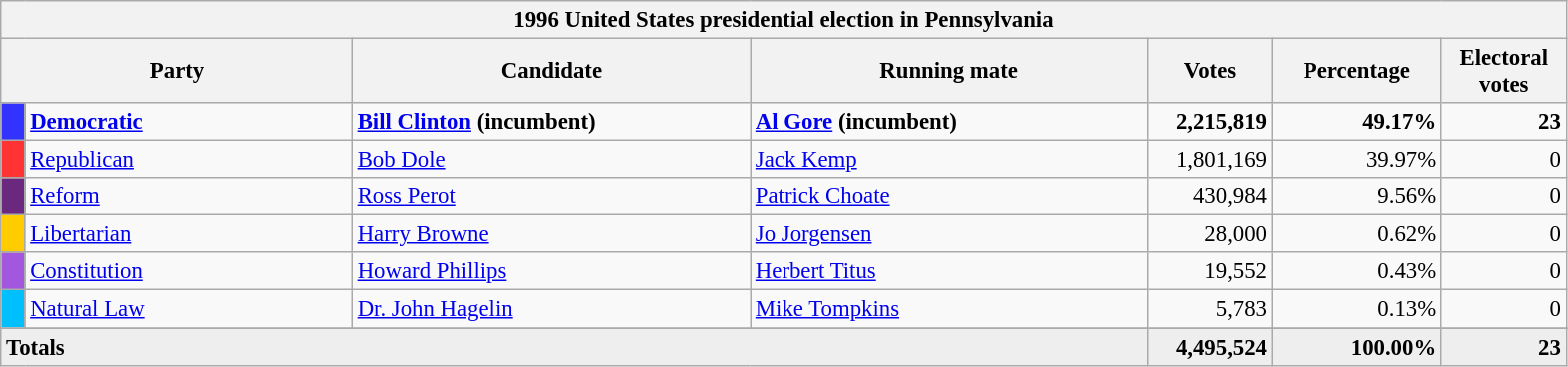<table class="wikitable" style="font-size: 95%;">
<tr>
<th colspan="7">1996 United States presidential election in Pennsylvania</th>
</tr>
<tr>
<th colspan="2" style="width: 15em">Party</th>
<th style="width: 17em">Candidate</th>
<th style="width: 17em">Running mate</th>
<th style="width: 5em">Votes</th>
<th style="width: 7em">Percentage</th>
<th style="width: 5em">Electoral votes</th>
</tr>
<tr>
<th style="background-color:#3333FF; width: 3px"></th>
<td style="width: 130px"><strong><a href='#'>Democratic</a></strong></td>
<td><strong><a href='#'>Bill Clinton</a></strong> <strong>(incumbent)</strong></td>
<td><strong><a href='#'>Al Gore</a></strong> <strong>(incumbent)</strong></td>
<td align="right"><strong>2,215,819</strong></td>
<td align="right"><strong>49.17%</strong></td>
<td align="right"><strong>23</strong></td>
</tr>
<tr>
<th style="background-color:#FF3333; width: 3px"></th>
<td style="width: 130px"><a href='#'>Republican</a></td>
<td><a href='#'>Bob Dole</a></td>
<td><a href='#'>Jack Kemp</a></td>
<td align="right">1,801,169</td>
<td align="right">39.97%</td>
<td align="right">0</td>
</tr>
<tr>
<th style="background-color:#6A287E; width: 3px"></th>
<td style="width: 130px"><a href='#'>Reform</a></td>
<td><a href='#'>Ross Perot</a></td>
<td><a href='#'>Patrick Choate</a></td>
<td align="right">430,984</td>
<td align="right">9.56%</td>
<td align="right">0</td>
</tr>
<tr>
<th style="background-color:#FFCC00; width: 3px"></th>
<td style="width: 130px"><a href='#'>Libertarian</a></td>
<td><a href='#'>Harry Browne</a></td>
<td><a href='#'>Jo Jorgensen</a></td>
<td align="right">28,000</td>
<td align="right">0.62%</td>
<td align="right">0</td>
</tr>
<tr>
<th style="background-color:#A356DE; width: 3px"></th>
<td style="width: 130px"><a href='#'>Constitution</a></td>
<td><a href='#'>Howard Phillips</a></td>
<td><a href='#'>Herbert Titus</a></td>
<td align="right">19,552</td>
<td align="right">0.43%</td>
<td align="right">0</td>
</tr>
<tr>
<th style="background-color:#00BFFF; width: 3px"></th>
<td style="width: 130px"><a href='#'>Natural Law</a></td>
<td><a href='#'>Dr. John Hagelin</a></td>
<td><a href='#'>Mike Tompkins</a></td>
<td align="right">5,783</td>
<td align="right">0.13%</td>
<td align="right">0</td>
</tr>
<tr>
</tr>
<tr bgcolor="#EEEEEE">
<td colspan="4" align="left"><strong>Totals</strong></td>
<td align="right"><strong>4,495,524</strong></td>
<td align="right"><strong>100.00%</strong></td>
<td align="right"><strong>23</strong></td>
</tr>
</table>
